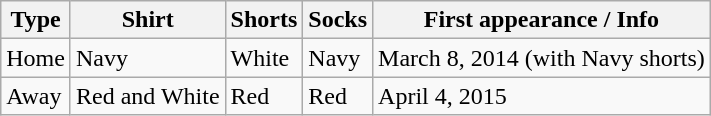<table class="wikitable">
<tr>
<th>Type</th>
<th>Shirt</th>
<th>Shorts</th>
<th>Socks</th>
<th>First appearance / Info</th>
</tr>
<tr>
<td>Home</td>
<td>Navy</td>
<td>White</td>
<td>Navy</td>
<td>March 8, 2014 (with Navy shorts)</td>
</tr>
<tr>
<td>Away</td>
<td>Red and White</td>
<td>Red</td>
<td>Red</td>
<td>April 4, 2015</td>
</tr>
</table>
